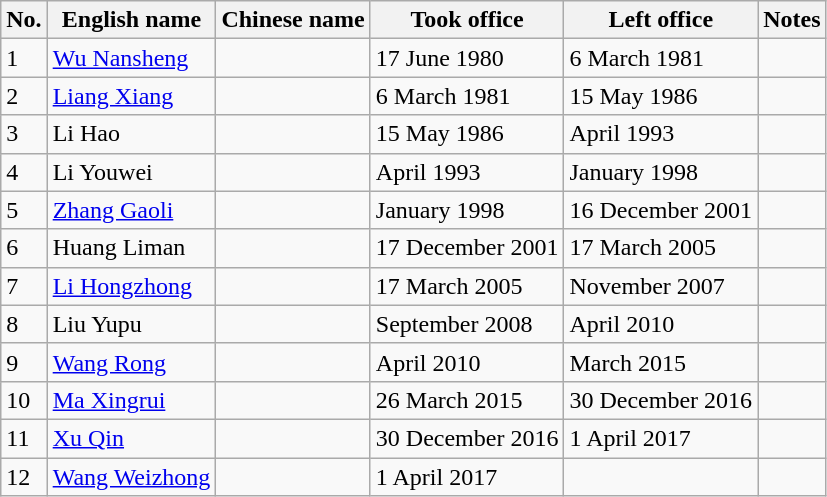<table class="wikitable">
<tr>
<th>No.</th>
<th>English name</th>
<th>Chinese name</th>
<th>Took office</th>
<th>Left office</th>
<th>Notes</th>
</tr>
<tr>
<td>1</td>
<td><a href='#'>Wu Nansheng</a></td>
<td></td>
<td>17 June 1980</td>
<td>6 March 1981</td>
<td></td>
</tr>
<tr>
<td>2</td>
<td><a href='#'>Liang Xiang</a></td>
<td></td>
<td>6 March 1981</td>
<td>15 May 1986</td>
<td></td>
</tr>
<tr>
<td>3</td>
<td>Li Hao</td>
<td></td>
<td>15 May 1986</td>
<td>April 1993</td>
<td></td>
</tr>
<tr>
<td>4</td>
<td>Li Youwei</td>
<td></td>
<td>April 1993</td>
<td>January 1998</td>
<td></td>
</tr>
<tr>
<td>5</td>
<td><a href='#'>Zhang Gaoli</a></td>
<td></td>
<td>January 1998</td>
<td>16 December 2001</td>
<td></td>
</tr>
<tr>
<td>6</td>
<td>Huang Liman</td>
<td></td>
<td>17 December 2001</td>
<td>17 March 2005</td>
<td></td>
</tr>
<tr>
<td>7</td>
<td><a href='#'>Li Hongzhong</a></td>
<td></td>
<td>17 March 2005</td>
<td>November 2007</td>
<td></td>
</tr>
<tr>
<td>8</td>
<td>Liu Yupu</td>
<td></td>
<td>September 2008</td>
<td>April 2010</td>
<td></td>
</tr>
<tr>
<td>9</td>
<td><a href='#'>Wang Rong</a></td>
<td></td>
<td>April 2010</td>
<td>March 2015</td>
<td></td>
</tr>
<tr>
<td>10</td>
<td><a href='#'>Ma Xingrui</a></td>
<td></td>
<td>26 March 2015</td>
<td>30 December 2016</td>
<td></td>
</tr>
<tr>
<td>11</td>
<td><a href='#'>Xu Qin</a></td>
<td></td>
<td>30 December 2016</td>
<td>1 April 2017</td>
<td></td>
</tr>
<tr>
<td>12</td>
<td><a href='#'>Wang Weizhong</a></td>
<td></td>
<td>1 April 2017</td>
<td></td>
<td></td>
</tr>
</table>
